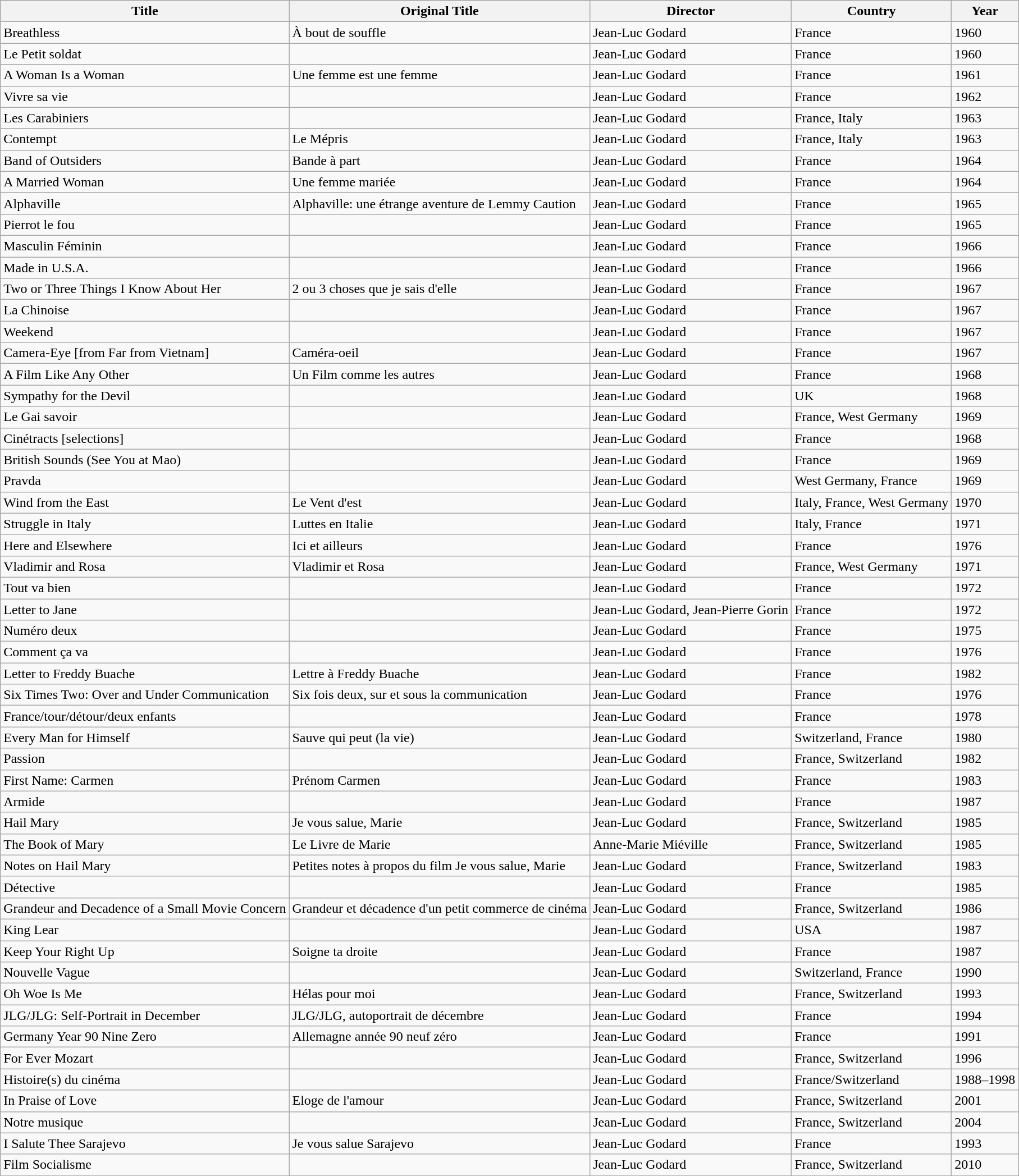<table class="wikitable">
<tr>
<th>Title</th>
<th>Original Title</th>
<th>Director</th>
<th>Country</th>
<th>Year</th>
</tr>
<tr>
<td>Breathless</td>
<td>À bout de souffle</td>
<td>Jean-Luc Godard</td>
<td>France</td>
<td>1960</td>
</tr>
<tr>
<td>Le Petit soldat</td>
<td></td>
<td>Jean-Luc Godard</td>
<td>France</td>
<td>1960</td>
</tr>
<tr>
<td>A Woman Is a Woman</td>
<td>Une femme est une femme</td>
<td>Jean-Luc Godard</td>
<td>France</td>
<td>1961</td>
</tr>
<tr>
<td>Vivre sa vie</td>
<td></td>
<td>Jean-Luc Godard</td>
<td>France</td>
<td>1962</td>
</tr>
<tr>
<td>Les Carabiniers</td>
<td></td>
<td>Jean-Luc Godard</td>
<td>France, Italy</td>
<td>1963</td>
</tr>
<tr>
<td>Contempt</td>
<td>Le Mépris</td>
<td>Jean-Luc Godard</td>
<td>France, Italy</td>
<td>1963</td>
</tr>
<tr>
<td>Band of Outsiders</td>
<td>Bande à part</td>
<td>Jean-Luc Godard</td>
<td>France</td>
<td>1964</td>
</tr>
<tr>
<td>A Married Woman</td>
<td>Une femme mariée</td>
<td>Jean-Luc Godard</td>
<td>France</td>
<td>1964</td>
</tr>
<tr>
<td>Alphaville</td>
<td>Alphaville: une étrange aventure de Lemmy Caution</td>
<td>Jean-Luc Godard</td>
<td>France</td>
<td>1965</td>
</tr>
<tr>
<td>Pierrot le fou</td>
<td></td>
<td>Jean-Luc Godard</td>
<td>France</td>
<td>1965</td>
</tr>
<tr>
<td>Masculin Féminin</td>
<td></td>
<td>Jean-Luc Godard</td>
<td>France</td>
<td>1966</td>
</tr>
<tr>
<td>Made in U.S.A.</td>
<td></td>
<td>Jean-Luc Godard</td>
<td>France</td>
<td>1966</td>
</tr>
<tr>
<td>Two or Three Things I Know About Her</td>
<td>2 ou 3 choses que je sais d'elle</td>
<td>Jean-Luc Godard</td>
<td>France</td>
<td>1967</td>
</tr>
<tr>
<td>La Chinoise</td>
<td></td>
<td>Jean-Luc Godard</td>
<td>France</td>
<td>1967</td>
</tr>
<tr>
<td>Weekend</td>
<td></td>
<td>Jean-Luc Godard</td>
<td>France</td>
<td>1967</td>
</tr>
<tr>
<td>Camera-Eye [from Far from Vietnam]</td>
<td>Caméra-oeil</td>
<td>Jean-Luc Godard</td>
<td>France</td>
<td>1967</td>
</tr>
<tr>
<td>A Film Like Any Other</td>
<td>Un Film comme les autres</td>
<td>Jean-Luc Godard</td>
<td>France</td>
<td>1968</td>
</tr>
<tr>
<td>Sympathy for the Devil</td>
<td></td>
<td>Jean-Luc Godard</td>
<td>UK</td>
<td>1968</td>
</tr>
<tr>
<td>Le Gai savoir</td>
<td></td>
<td>Jean-Luc Godard</td>
<td>France, West Germany</td>
<td>1969</td>
</tr>
<tr>
<td>Cinétracts [selections]</td>
<td></td>
<td>Jean-Luc Godard</td>
<td>France</td>
<td>1968</td>
</tr>
<tr>
<td>British Sounds (See You at Mao)</td>
<td></td>
<td>Jean-Luc Godard</td>
<td>France</td>
<td>1969</td>
</tr>
<tr>
<td>Pravda</td>
<td></td>
<td>Jean-Luc Godard</td>
<td>West Germany, France</td>
<td>1969</td>
</tr>
<tr>
<td>Wind from the East</td>
<td>Le Vent d'est</td>
<td>Jean-Luc Godard</td>
<td>Italy, France, West Germany</td>
<td>1970</td>
</tr>
<tr>
<td>Struggle in Italy</td>
<td>Luttes en Italie</td>
<td>Jean-Luc Godard</td>
<td>Italy, France</td>
<td>1971</td>
</tr>
<tr>
<td>Here and Elsewhere</td>
<td>Ici et ailleurs</td>
<td>Jean-Luc Godard</td>
<td>France</td>
<td>1976</td>
</tr>
<tr>
<td>Vladimir and Rosa</td>
<td>Vladimir et Rosa</td>
<td>Jean-Luc Godard</td>
<td>France, West Germany</td>
<td>1971</td>
</tr>
<tr>
<td>Tout va bien</td>
<td></td>
<td>Jean-Luc Godard</td>
<td>France</td>
<td>1972</td>
</tr>
<tr>
<td>Letter to Jane</td>
<td></td>
<td>Jean-Luc Godard, Jean-Pierre Gorin</td>
<td>France</td>
<td>1972</td>
</tr>
<tr>
<td>Numéro deux</td>
<td></td>
<td>Jean-Luc Godard</td>
<td>France</td>
<td>1975</td>
</tr>
<tr>
<td>Comment ça va</td>
<td></td>
<td>Jean-Luc Godard</td>
<td>France</td>
<td>1976</td>
</tr>
<tr>
<td>Letter to Freddy Buache</td>
<td>Lettre à Freddy Buache</td>
<td>Jean-Luc Godard</td>
<td>France</td>
<td>1982</td>
</tr>
<tr>
<td>Six Times Two: Over and Under Communication</td>
<td>Six fois deux, sur et sous la communication</td>
<td>Jean-Luc Godard</td>
<td>France</td>
<td>1976</td>
</tr>
<tr>
<td>France/tour/détour/deux enfants</td>
<td></td>
<td>Jean-Luc Godard</td>
<td>France</td>
<td>1978</td>
</tr>
<tr>
<td>Every Man for Himself</td>
<td>Sauve qui peut (la vie)</td>
<td>Jean-Luc Godard</td>
<td>Switzerland, France</td>
<td>1980</td>
</tr>
<tr>
<td>Passion</td>
<td></td>
<td>Jean-Luc Godard</td>
<td>France, Switzerland</td>
<td>1982</td>
</tr>
<tr>
<td>First Name: Carmen</td>
<td>Prénom Carmen</td>
<td>Jean-Luc Godard</td>
<td>France</td>
<td>1983</td>
</tr>
<tr>
<td>Armide</td>
<td></td>
<td>Jean-Luc Godard</td>
<td>France</td>
<td>1987</td>
</tr>
<tr>
<td>Hail Mary</td>
<td>Je vous salue, Marie</td>
<td>Jean-Luc Godard</td>
<td>France, Switzerland</td>
<td>1985</td>
</tr>
<tr>
<td>The Book of Mary</td>
<td>Le Livre de Marie</td>
<td>Anne-Marie Miéville</td>
<td>France, Switzerland</td>
<td>1985</td>
</tr>
<tr>
<td>Notes on Hail Mary</td>
<td>Petites notes à propos du film Je vous salue, Marie</td>
<td>Jean-Luc Godard</td>
<td>France, Switzerland</td>
<td>1983</td>
</tr>
<tr>
<td>Détective</td>
<td></td>
<td>Jean-Luc Godard</td>
<td>France</td>
<td>1985</td>
</tr>
<tr>
<td>Grandeur and Decadence of a Small Movie Concern</td>
<td>Grandeur et décadence d'un petit commerce de cinéma</td>
<td>Jean-Luc Godard</td>
<td>France, Switzerland</td>
<td>1986</td>
</tr>
<tr>
<td>King Lear</td>
<td></td>
<td>Jean-Luc Godard</td>
<td>USA</td>
<td>1987</td>
</tr>
<tr>
<td>Keep Your Right Up</td>
<td>Soigne ta droite</td>
<td>Jean-Luc Godard</td>
<td>France</td>
<td>1987</td>
</tr>
<tr>
<td>Nouvelle Vague</td>
<td></td>
<td>Jean-Luc Godard</td>
<td>Switzerland, France</td>
<td>1990</td>
</tr>
<tr>
<td>Oh Woe Is Me</td>
<td>Hélas pour moi</td>
<td>Jean-Luc Godard</td>
<td>France, Switzerland</td>
<td>1993</td>
</tr>
<tr>
<td>JLG/JLG: Self-Portrait in December</td>
<td>JLG/JLG, autoportrait de décembre</td>
<td>Jean-Luc Godard</td>
<td>France</td>
<td>1994</td>
</tr>
<tr>
<td>Germany Year 90 Nine Zero</td>
<td>Allemagne année 90 neuf zéro</td>
<td>Jean-Luc Godard</td>
<td>France</td>
<td>1991</td>
</tr>
<tr>
<td>For Ever Mozart</td>
<td></td>
<td>Jean-Luc Godard</td>
<td>France, Switzerland</td>
<td>1996</td>
</tr>
<tr>
<td>Histoire(s) du cinéma</td>
<td></td>
<td>Jean-Luc Godard</td>
<td>France/Switzerland</td>
<td>1988–1998</td>
</tr>
<tr>
<td>In Praise of Love</td>
<td>Eloge de l'amour</td>
<td>Jean-Luc Godard</td>
<td>France, Switzerland</td>
<td>2001</td>
</tr>
<tr>
<td>Notre musique</td>
<td></td>
<td>Jean-Luc Godard</td>
<td>France, Switzerland</td>
<td>2004</td>
</tr>
<tr>
<td>I Salute Thee Sarajevo</td>
<td>Je vous salue Sarajevo</td>
<td>Jean-Luc Godard</td>
<td>France</td>
<td>1993</td>
</tr>
<tr>
<td>Film Socialisme</td>
<td></td>
<td>Jean-Luc Godard</td>
<td>France, Switzerland</td>
<td>2010</td>
</tr>
</table>
